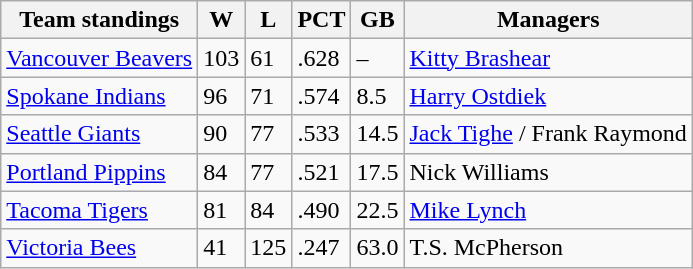<table class="wikitable">
<tr>
<th>Team standings</th>
<th>W</th>
<th>L</th>
<th>PCT</th>
<th>GB</th>
<th>Managers</th>
</tr>
<tr>
<td><a href='#'>Vancouver Beavers</a></td>
<td>103</td>
<td>61</td>
<td>.628</td>
<td>–</td>
<td><a href='#'>Kitty Brashear</a></td>
</tr>
<tr>
<td><a href='#'>Spokane Indians</a></td>
<td>96</td>
<td>71</td>
<td>.574</td>
<td>8.5</td>
<td><a href='#'>Harry Ostdiek</a></td>
</tr>
<tr>
<td><a href='#'>Seattle Giants</a></td>
<td>90</td>
<td>77</td>
<td>.533</td>
<td>14.5</td>
<td><a href='#'>Jack Tighe</a> / Frank Raymond</td>
</tr>
<tr>
<td><a href='#'>Portland Pippins</a></td>
<td>84</td>
<td>77</td>
<td>.521</td>
<td>17.5</td>
<td>Nick Williams</td>
</tr>
<tr>
<td><a href='#'>Tacoma Tigers</a></td>
<td>81</td>
<td>84</td>
<td>.490</td>
<td>22.5</td>
<td><a href='#'>Mike Lynch</a></td>
</tr>
<tr>
<td><a href='#'>Victoria Bees</a></td>
<td>41</td>
<td>125</td>
<td>.247</td>
<td>63.0</td>
<td>T.S. McPherson</td>
</tr>
</table>
